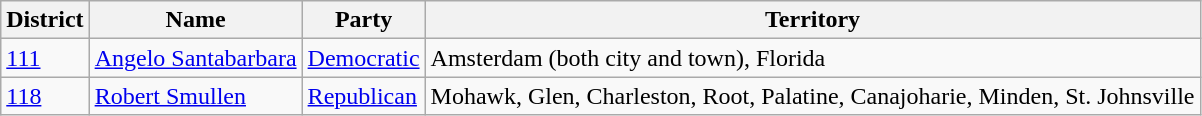<table class="wikitable">
<tr>
<th>District</th>
<th>Name</th>
<th>Party</th>
<th>Territory</th>
</tr>
<tr>
<td><a href='#'>111</a></td>
<td><a href='#'>Angelo Santabarbara</a></td>
<td><a href='#'>Democratic</a></td>
<td>Amsterdam (both city and town), Florida</td>
</tr>
<tr>
<td><a href='#'>118</a></td>
<td><a href='#'>Robert Smullen</a></td>
<td><a href='#'>Republican</a></td>
<td>Mohawk, Glen, Charleston, Root, Palatine, Canajoharie, Minden, St. Johnsville</td>
</tr>
</table>
